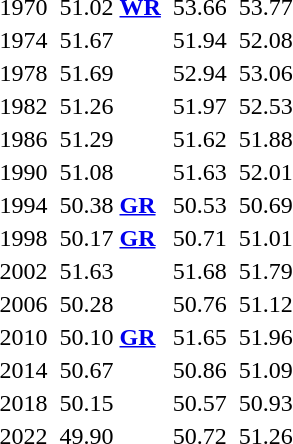<table>
<tr>
<td>1970</td>
<td></td>
<td>51.02 <strong><a href='#'>WR</a></strong></td>
<td></td>
<td>53.66</td>
<td></td>
<td>53.77</td>
</tr>
<tr>
<td>1974</td>
<td></td>
<td>51.67</td>
<td></td>
<td>51.94</td>
<td></td>
<td>52.08</td>
</tr>
<tr>
<td>1978</td>
<td></td>
<td>51.69</td>
<td></td>
<td>52.94</td>
<td></td>
<td>53.06</td>
</tr>
<tr>
<td>1982</td>
<td></td>
<td>51.26</td>
<td></td>
<td>51.97</td>
<td></td>
<td>52.53</td>
</tr>
<tr>
<td>1986</td>
<td></td>
<td>51.29</td>
<td></td>
<td>51.62</td>
<td></td>
<td>51.88</td>
</tr>
<tr>
<td>1990</td>
<td></td>
<td>51.08</td>
<td></td>
<td>51.63</td>
<td></td>
<td>52.01</td>
</tr>
<tr>
<td>1994</td>
<td></td>
<td>50.38 <strong><a href='#'>GR</a></strong></td>
<td></td>
<td>50.53</td>
<td></td>
<td>50.69</td>
</tr>
<tr>
<td>1998</td>
<td></td>
<td>50.17 <strong><a href='#'>GR</a></strong></td>
<td></td>
<td>50.71</td>
<td></td>
<td>51.01</td>
</tr>
<tr>
<td>2002<br></td>
<td></td>
<td>51.63</td>
<td></td>
<td>51.68</td>
<td></td>
<td>51.79</td>
</tr>
<tr>
<td>2006<br></td>
<td></td>
<td>50.28</td>
<td></td>
<td>50.76</td>
<td></td>
<td>51.12</td>
</tr>
<tr>
<td>2010<br></td>
<td></td>
<td>50.10 <strong><a href='#'>GR</a></strong></td>
<td></td>
<td>51.65</td>
<td></td>
<td>51.96</td>
</tr>
<tr>
<td>2014<br></td>
<td></td>
<td>50.67</td>
<td></td>
<td>50.86</td>
<td></td>
<td>51.09</td>
</tr>
<tr>
<td>2018<br></td>
<td></td>
<td>50.15</td>
<td></td>
<td>50.57</td>
<td></td>
<td>50.93</td>
</tr>
<tr>
<td>2022<br></td>
<td></td>
<td>49.90 </td>
<td></td>
<td>50.72</td>
<td></td>
<td>51.26</td>
</tr>
</table>
